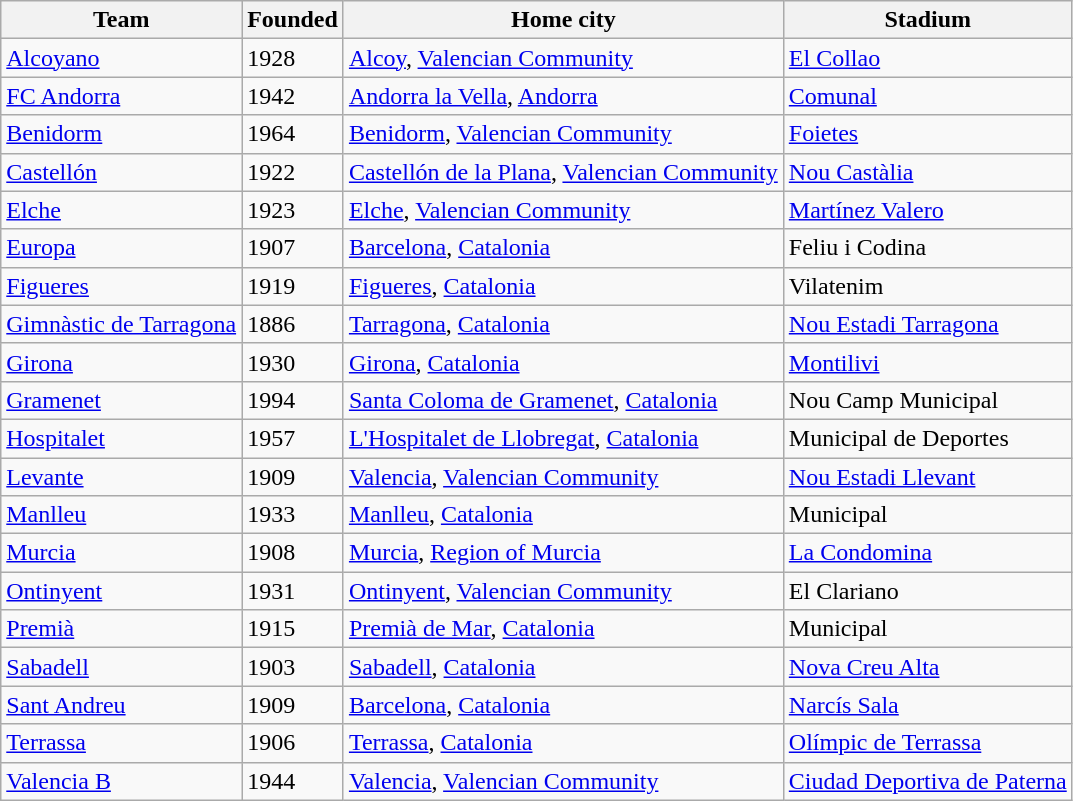<table class="wikitable sortable">
<tr>
<th>Team</th>
<th>Founded</th>
<th>Home city</th>
<th>Stadium</th>
</tr>
<tr>
<td><a href='#'>Alcoyano</a></td>
<td>1928</td>
<td><a href='#'>Alcoy</a>, <a href='#'>Valencian Community</a></td>
<td><a href='#'>El Collao</a></td>
</tr>
<tr>
<td><a href='#'>FC Andorra</a></td>
<td>1942</td>
<td><a href='#'>Andorra la Vella</a>, <a href='#'>Andorra</a></td>
<td><a href='#'>Comunal</a></td>
</tr>
<tr>
<td><a href='#'>Benidorm</a></td>
<td>1964</td>
<td><a href='#'>Benidorm</a>, <a href='#'>Valencian Community</a></td>
<td><a href='#'>Foietes</a></td>
</tr>
<tr>
<td><a href='#'>Castellón</a></td>
<td>1922</td>
<td><a href='#'>Castellón de la Plana</a>, <a href='#'>Valencian Community</a></td>
<td><a href='#'>Nou Castàlia</a></td>
</tr>
<tr>
<td><a href='#'>Elche</a></td>
<td>1923</td>
<td><a href='#'>Elche</a>, <a href='#'>Valencian Community</a></td>
<td><a href='#'>Martínez Valero</a></td>
</tr>
<tr>
<td><a href='#'>Europa</a></td>
<td>1907</td>
<td><a href='#'>Barcelona</a>, <a href='#'>Catalonia</a></td>
<td>Feliu i Codina</td>
</tr>
<tr>
<td><a href='#'>Figueres</a></td>
<td>1919</td>
<td><a href='#'>Figueres</a>, <a href='#'>Catalonia</a></td>
<td>Vilatenim</td>
</tr>
<tr>
<td><a href='#'>Gimnàstic de Tarragona</a></td>
<td>1886</td>
<td><a href='#'>Tarragona</a>, <a href='#'>Catalonia</a></td>
<td><a href='#'>Nou Estadi Tarragona</a></td>
</tr>
<tr>
<td><a href='#'>Girona</a></td>
<td>1930</td>
<td><a href='#'>Girona</a>, <a href='#'>Catalonia</a></td>
<td><a href='#'>Montilivi</a></td>
</tr>
<tr>
<td><a href='#'>Gramenet</a></td>
<td>1994</td>
<td><a href='#'>Santa Coloma de Gramenet</a>, <a href='#'>Catalonia</a></td>
<td>Nou Camp Municipal</td>
</tr>
<tr>
<td><a href='#'>Hospitalet</a></td>
<td>1957</td>
<td><a href='#'>L'Hospitalet de Llobregat</a>, <a href='#'>Catalonia</a></td>
<td>Municipal de Deportes</td>
</tr>
<tr>
<td><a href='#'>Levante</a></td>
<td>1909</td>
<td><a href='#'>Valencia</a>, <a href='#'>Valencian Community</a></td>
<td><a href='#'>Nou Estadi Llevant</a></td>
</tr>
<tr>
<td><a href='#'>Manlleu</a></td>
<td>1933</td>
<td><a href='#'>Manlleu</a>, <a href='#'>Catalonia</a></td>
<td>Municipal</td>
</tr>
<tr>
<td><a href='#'>Murcia</a></td>
<td>1908</td>
<td><a href='#'>Murcia</a>, <a href='#'>Region of Murcia</a></td>
<td><a href='#'>La Condomina</a></td>
</tr>
<tr>
<td><a href='#'>Ontinyent</a></td>
<td>1931</td>
<td><a href='#'>Ontinyent</a>, <a href='#'>Valencian Community</a></td>
<td>El Clariano</td>
</tr>
<tr>
<td><a href='#'>Premià</a></td>
<td>1915</td>
<td><a href='#'>Premià de Mar</a>, <a href='#'>Catalonia</a></td>
<td>Municipal</td>
</tr>
<tr>
<td><a href='#'>Sabadell</a></td>
<td>1903</td>
<td><a href='#'>Sabadell</a>, <a href='#'>Catalonia</a></td>
<td><a href='#'>Nova Creu Alta</a></td>
</tr>
<tr>
<td><a href='#'>Sant Andreu</a></td>
<td>1909</td>
<td><a href='#'>Barcelona</a>, <a href='#'>Catalonia</a></td>
<td><a href='#'>Narcís Sala</a></td>
</tr>
<tr>
<td><a href='#'>Terrassa</a></td>
<td>1906</td>
<td><a href='#'>Terrassa</a>, <a href='#'>Catalonia</a></td>
<td><a href='#'>Olímpic de Terrassa</a></td>
</tr>
<tr>
<td><a href='#'>Valencia B</a></td>
<td>1944</td>
<td><a href='#'>Valencia</a>, <a href='#'>Valencian Community</a></td>
<td><a href='#'>Ciudad Deportiva de Paterna</a></td>
</tr>
</table>
